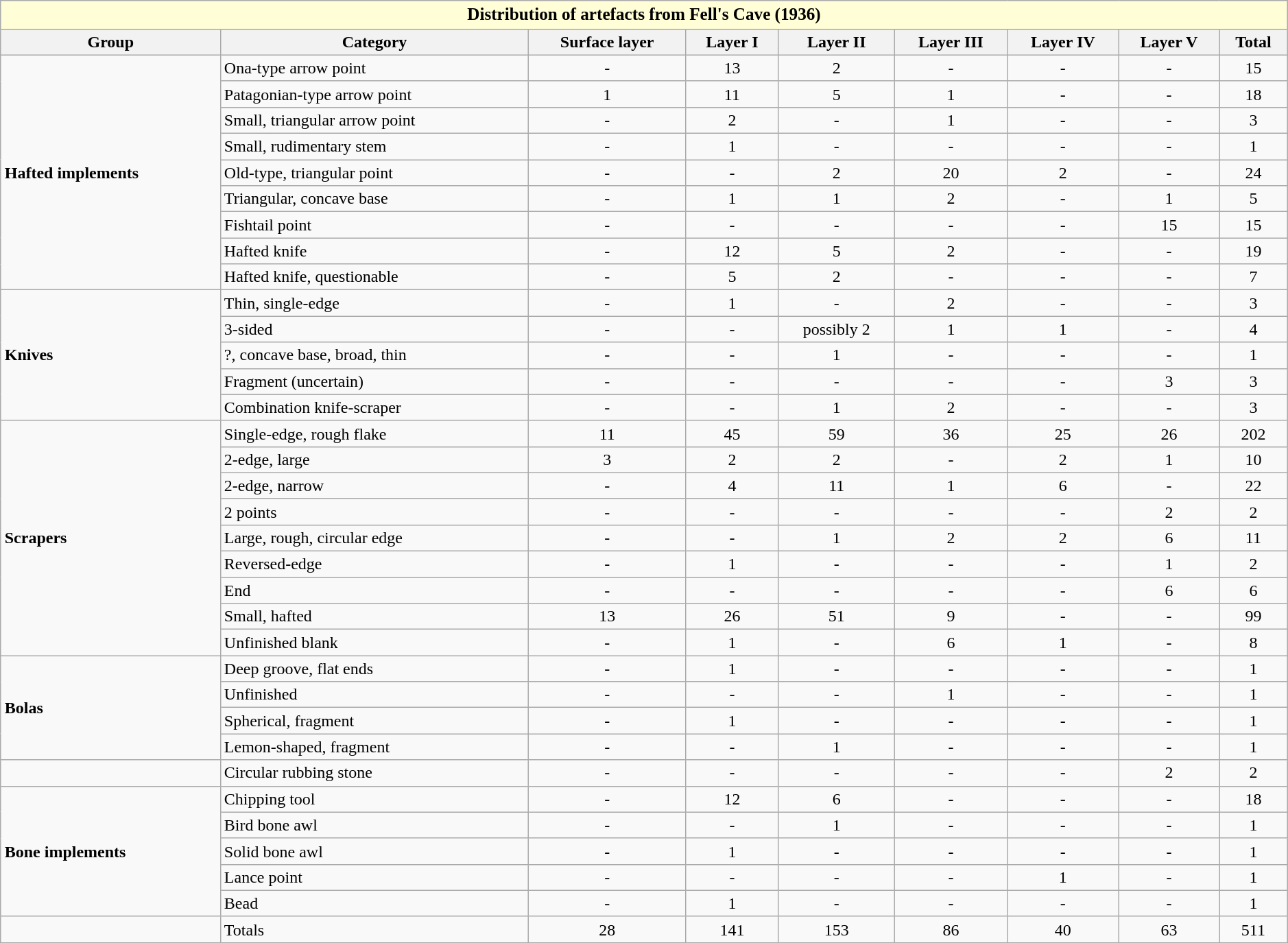<table class="wikitable" style="margin:auto; text-align:center; width:99%">
<tr>
<th colspan="33" style="text-align:center; font-size:105%; background:#fffed6; color:#000000;">Distribution of artefacts from Fell's Cave (1936)</th>
</tr>
<tr>
<th>Group</th>
<th>Category</th>
<th>Surface layer</th>
<th>Layer I</th>
<th>Layer II</th>
<th>Layer III</th>
<th>Layer IV</th>
<th>Layer V</th>
<th>Total</th>
</tr>
<tr>
<td style="text-align:left" rowspan="9"><strong>Hafted implements</strong></td>
<td style="text-align:left">Ona-type arrow point</td>
<td>-</td>
<td>13</td>
<td>2</td>
<td>-</td>
<td>-</td>
<td>-</td>
<td>15</td>
</tr>
<tr>
<td style="text-align:left">Patagonian-type arrow point</td>
<td>1</td>
<td>11</td>
<td>5</td>
<td>1</td>
<td>-</td>
<td>-</td>
<td>18</td>
</tr>
<tr>
<td style="text-align:left">Small, triangular arrow point</td>
<td>-</td>
<td>2</td>
<td>-</td>
<td>1</td>
<td>-</td>
<td>-</td>
<td>3</td>
</tr>
<tr>
<td style="text-align:left">Small, rudimentary stem</td>
<td>-</td>
<td>1</td>
<td>-</td>
<td>-</td>
<td>-</td>
<td>-</td>
<td>1</td>
</tr>
<tr>
<td style="text-align:left">Old-type, triangular point</td>
<td>-</td>
<td>-</td>
<td>2</td>
<td>20</td>
<td>2</td>
<td>-</td>
<td>24</td>
</tr>
<tr>
<td style="text-align:left">Triangular, concave base</td>
<td>-</td>
<td>1</td>
<td>1</td>
<td>2</td>
<td>-</td>
<td>1</td>
<td>5</td>
</tr>
<tr>
<td style="text-align:left">Fishtail point</td>
<td>-</td>
<td>-</td>
<td>-</td>
<td>-</td>
<td>-</td>
<td>15</td>
<td>15</td>
</tr>
<tr>
<td style="text-align:left">Hafted knife</td>
<td>-</td>
<td>12</td>
<td>5</td>
<td>2</td>
<td>-</td>
<td>-</td>
<td>19</td>
</tr>
<tr>
<td style="text-align:left">Hafted knife, questionable</td>
<td>-</td>
<td>5</td>
<td>2</td>
<td>-</td>
<td>-</td>
<td>-</td>
<td>7</td>
</tr>
<tr>
<td style="text-align:left" rowspan="5"><strong>Knives</strong></td>
<td style="text-align:left">Thin, single-edge</td>
<td>-</td>
<td>1</td>
<td>-</td>
<td>2</td>
<td>-</td>
<td>-</td>
<td>3</td>
</tr>
<tr>
<td style="text-align:left">3-sided</td>
<td>-</td>
<td>-</td>
<td>possibly 2</td>
<td>1</td>
<td>1</td>
<td>-</td>
<td>4</td>
</tr>
<tr>
<td style="text-align:left">?, concave base, broad, thin</td>
<td>-</td>
<td>-</td>
<td>1</td>
<td>-</td>
<td>-</td>
<td>-</td>
<td>1</td>
</tr>
<tr>
<td style="text-align:left">Fragment (uncertain)</td>
<td>-</td>
<td>-</td>
<td>-</td>
<td>-</td>
<td>-</td>
<td>3</td>
<td>3</td>
</tr>
<tr>
<td style="text-align:left">Combination knife-scraper</td>
<td>-</td>
<td>-</td>
<td>1</td>
<td>2</td>
<td>-</td>
<td>-</td>
<td>3</td>
</tr>
<tr>
<td style="text-align:left" rowspan="9"><strong>Scrapers</strong></td>
<td style="text-align:left">Single-edge, rough flake</td>
<td>11</td>
<td>45</td>
<td>59</td>
<td>36</td>
<td>25</td>
<td>26</td>
<td>202</td>
</tr>
<tr>
<td style="text-align:left">2-edge, large</td>
<td>3</td>
<td>2</td>
<td>2</td>
<td>-</td>
<td>2</td>
<td>1</td>
<td>10</td>
</tr>
<tr>
<td style="text-align:left">2-edge, narrow</td>
<td>-</td>
<td>4</td>
<td>11</td>
<td>1</td>
<td>6</td>
<td>-</td>
<td>22</td>
</tr>
<tr>
<td style="text-align:left">2 points</td>
<td>-</td>
<td>-</td>
<td>-</td>
<td>-</td>
<td>-</td>
<td>2</td>
<td>2</td>
</tr>
<tr>
<td style="text-align:left">Large, rough, circular edge</td>
<td>-</td>
<td>-</td>
<td>1</td>
<td>2</td>
<td>2</td>
<td>6</td>
<td>11</td>
</tr>
<tr>
<td style="text-align:left">Reversed-edge</td>
<td>-</td>
<td>1</td>
<td>-</td>
<td>-</td>
<td>-</td>
<td>1</td>
<td>2</td>
</tr>
<tr>
<td style="text-align:left">End</td>
<td>-</td>
<td>-</td>
<td>-</td>
<td>-</td>
<td>-</td>
<td>6</td>
<td>6</td>
</tr>
<tr>
<td style="text-align:left">Small, hafted</td>
<td>13</td>
<td>26</td>
<td>51</td>
<td>9</td>
<td>-</td>
<td>-</td>
<td>99</td>
</tr>
<tr>
<td style="text-align:left">Unfinished blank</td>
<td>-</td>
<td>1</td>
<td>-</td>
<td>6</td>
<td>1</td>
<td>-</td>
<td>8</td>
</tr>
<tr>
<td style="text-align:left" rowspan="4"><strong>Bolas</strong></td>
<td style="text-align:left">Deep groove, flat ends</td>
<td>-</td>
<td>1</td>
<td>-</td>
<td>-</td>
<td>-</td>
<td>-</td>
<td>1</td>
</tr>
<tr>
<td style="text-align:left">Unfinished</td>
<td>-</td>
<td>-</td>
<td>-</td>
<td>1</td>
<td>-</td>
<td>-</td>
<td>1</td>
</tr>
<tr>
<td style="text-align:left">Spherical, fragment</td>
<td>-</td>
<td>1</td>
<td>-</td>
<td>-</td>
<td>-</td>
<td>-</td>
<td>1</td>
</tr>
<tr>
<td style="text-align:left">Lemon-shaped, fragment</td>
<td>-</td>
<td>-</td>
<td>1</td>
<td>-</td>
<td>-</td>
<td>-</td>
<td>1</td>
</tr>
<tr>
<td style="text-align:left"></td>
<td style="text-align:left">Circular rubbing stone</td>
<td>-</td>
<td>-</td>
<td>-</td>
<td>-</td>
<td>-</td>
<td>2</td>
<td>2</td>
</tr>
<tr>
<td style="text-align:left" rowspan="5"><strong>Bone implements</strong></td>
<td style="text-align:left">Chipping tool</td>
<td>-</td>
<td>12</td>
<td>6</td>
<td>-</td>
<td>-</td>
<td>-</td>
<td>18</td>
</tr>
<tr>
<td style="text-align:left">Bird bone awl</td>
<td>-</td>
<td>-</td>
<td>1</td>
<td>-</td>
<td>-</td>
<td>-</td>
<td>1</td>
</tr>
<tr>
<td style="text-align:left">Solid bone awl</td>
<td>-</td>
<td>1</td>
<td>-</td>
<td>-</td>
<td>-</td>
<td>-</td>
<td>1</td>
</tr>
<tr>
<td style="text-align:left">Lance point</td>
<td>-</td>
<td>-</td>
<td>-</td>
<td>-</td>
<td>1</td>
<td>-</td>
<td>1</td>
</tr>
<tr>
<td style="text-align:left">Bead</td>
<td>-</td>
<td>1</td>
<td>-</td>
<td>-</td>
<td>-</td>
<td>-</td>
<td>1</td>
</tr>
<tr>
<td style="text-align:left"></td>
<td style="text-align:left">Totals</td>
<td>28</td>
<td>141</td>
<td>153</td>
<td>86</td>
<td>40</td>
<td>63</td>
<td>511</td>
</tr>
</table>
